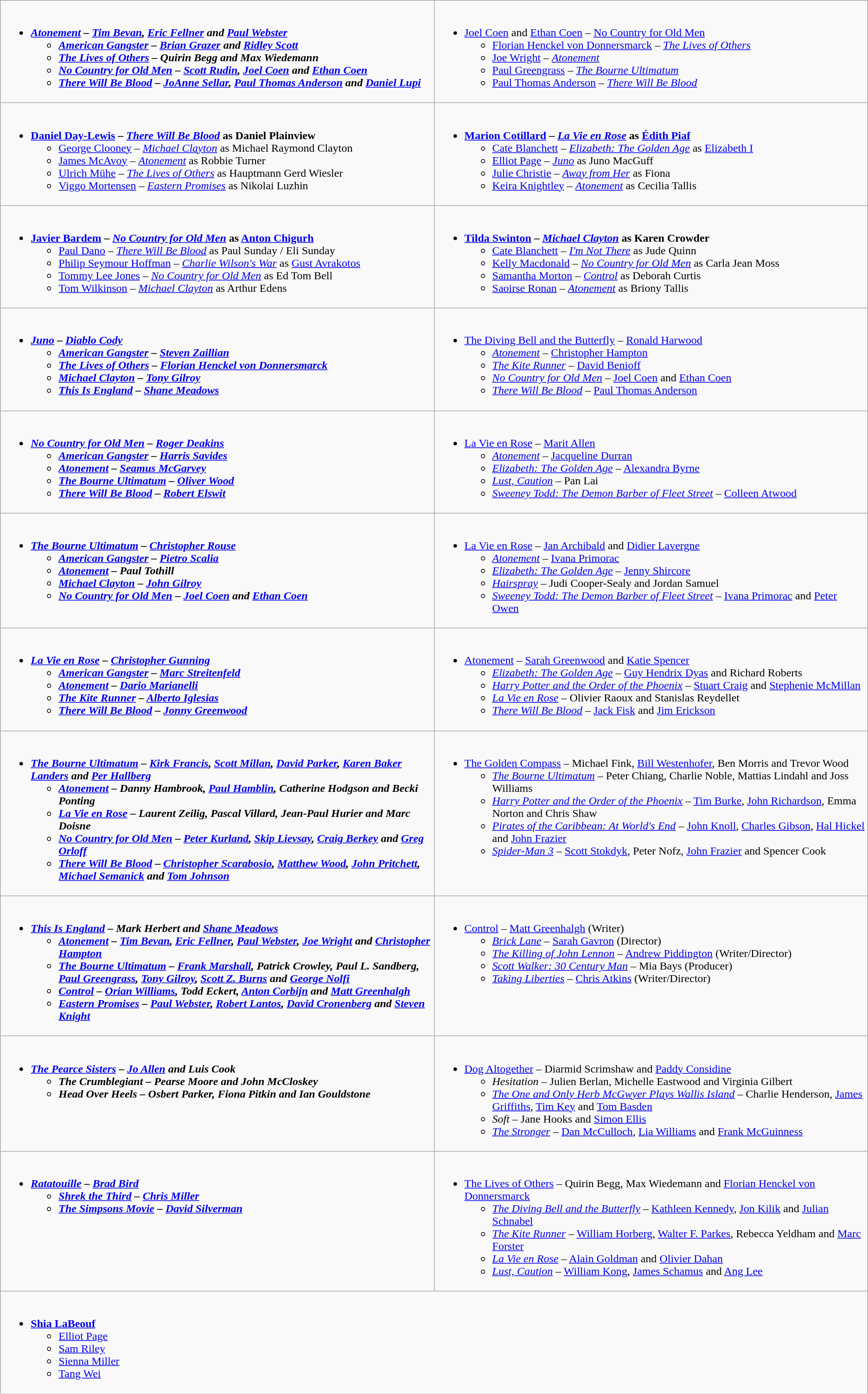<table class=wikitable>
<tr>
<td valign="top" width="50%"><br><ul><li><strong><em><a href='#'>Atonement</a><em> – <a href='#'>Tim Bevan</a>, <a href='#'>Eric Fellner</a> and <a href='#'>Paul Webster</a><strong><ul><li></em><a href='#'>American Gangster</a><em> – <a href='#'>Brian Grazer</a> and <a href='#'>Ridley Scott</a></li><li></em><a href='#'>The Lives of Others</a><em> – Quirin Begg and Max Wiedemann</li><li></em><a href='#'>No Country for Old Men</a><em> – <a href='#'>Scott Rudin</a>, <a href='#'>Joel Coen</a> and <a href='#'>Ethan Coen</a></li><li></em><a href='#'>There Will Be Blood</a><em> – <a href='#'>JoAnne Sellar</a>, <a href='#'>Paul Thomas Anderson</a> and <a href='#'>Daniel Lupi</a></li></ul></li></ul></td>
<td valign="top" width="50%"><br><ul><li></strong><a href='#'>Joel Coen</a> and <a href='#'>Ethan Coen</a> – </em><a href='#'>No Country for Old Men</a></em></strong><ul><li><a href='#'>Florian Henckel von Donnersmarck</a> – <em><a href='#'>The Lives of Others</a></em></li><li><a href='#'>Joe Wright</a> – <em><a href='#'>Atonement</a></em></li><li><a href='#'>Paul Greengrass</a> – <em><a href='#'>The Bourne Ultimatum</a></em></li><li><a href='#'>Paul Thomas Anderson</a> – <em><a href='#'>There Will Be Blood</a></em></li></ul></li></ul></td>
</tr>
<tr>
<td valign="top" width="50%"><br><ul><li><strong><a href='#'>Daniel Day-Lewis</a> – <em><a href='#'>There Will Be Blood</a></em> as Daniel Plainview</strong><ul><li><a href='#'>George Clooney</a> – <em><a href='#'>Michael Clayton</a></em> as Michael Raymond Clayton</li><li><a href='#'>James McAvoy</a> – <em><a href='#'>Atonement</a></em> as Robbie Turner</li><li><a href='#'>Ulrich Mühe</a> – <em><a href='#'>The Lives of Others</a></em> as Hauptmann Gerd Wiesler</li><li><a href='#'>Viggo Mortensen</a> – <em><a href='#'>Eastern Promises</a></em> as Nikolai Luzhin</li></ul></li></ul></td>
<td valign="top" width="50%"><br><ul><li><strong><a href='#'>Marion Cotillard</a> – <em><a href='#'>La Vie en Rose</a></em> as <a href='#'>Édith Piaf</a></strong><ul><li><a href='#'>Cate Blanchett</a> – <em><a href='#'>Elizabeth: The Golden Age</a></em> as <a href='#'>Elizabeth I</a></li><li><a href='#'>Elliot Page</a> – <em><a href='#'>Juno</a></em> as Juno MacGuff</li><li><a href='#'>Julie Christie</a> – <em><a href='#'>Away from Her</a></em> as Fiona</li><li><a href='#'>Keira Knightley</a> – <em><a href='#'>Atonement</a></em> as Cecilia Tallis</li></ul></li></ul></td>
</tr>
<tr>
<td valign="top" width="50%"><br><ul><li><strong><a href='#'>Javier Bardem</a> – <em><a href='#'>No Country for Old Men</a></em> as <a href='#'>Anton Chigurh</a></strong><ul><li><a href='#'>Paul Dano</a> – <em><a href='#'>There Will Be Blood</a></em> as Paul Sunday / Eli Sunday</li><li><a href='#'>Philip Seymour Hoffman</a> – <em><a href='#'>Charlie Wilson's War</a></em> as <a href='#'>Gust Avrakotos</a></li><li><a href='#'>Tommy Lee Jones</a> – <em><a href='#'>No Country for Old Men</a></em> as Ed Tom Bell</li><li><a href='#'>Tom Wilkinson</a> – <em><a href='#'>Michael Clayton</a></em> as Arthur Edens</li></ul></li></ul></td>
<td valign="top" width="50%"><br><ul><li><strong><a href='#'>Tilda Swinton</a> – <em><a href='#'>Michael Clayton</a></em> as Karen Crowder</strong><ul><li><a href='#'>Cate Blanchett</a> – <em><a href='#'>I'm Not There</a></em> as Jude Quinn</li><li><a href='#'>Kelly Macdonald</a> – <em><a href='#'>No Country for Old Men</a></em> as Carla Jean Moss</li><li><a href='#'>Samantha Morton</a> – <em><a href='#'>Control</a></em> as Deborah Curtis</li><li><a href='#'>Saoirse Ronan</a> – <em><a href='#'>Atonement</a></em> as Briony Tallis</li></ul></li></ul></td>
</tr>
<tr>
<td valign="top" width="50%"><br><ul><li><strong><em><a href='#'>Juno</a><em> – <a href='#'>Diablo Cody</a><strong><ul><li></em><a href='#'>American Gangster</a><em> – <a href='#'>Steven Zaillian</a></li><li></em><a href='#'>The Lives of Others</a><em> – <a href='#'>Florian Henckel von Donnersmarck</a></li><li></em><a href='#'>Michael Clayton</a><em> – <a href='#'>Tony Gilroy</a></li><li></em><a href='#'>This Is England</a><em> – <a href='#'>Shane Meadows</a></li></ul></li></ul></td>
<td valign="top" width="50%"><br><ul><li></em></strong><a href='#'>The Diving Bell and the Butterfly</a></em> – <a href='#'>Ronald Harwood</a></strong><ul><li><em><a href='#'>Atonement</a></em> – <a href='#'>Christopher Hampton</a></li><li><em><a href='#'>The Kite Runner</a></em> – <a href='#'>David Benioff</a></li><li><em><a href='#'>No Country for Old Men</a></em> – <a href='#'>Joel Coen</a> and <a href='#'>Ethan Coen</a></li><li><em><a href='#'>There Will Be Blood</a></em> – <a href='#'>Paul Thomas Anderson</a></li></ul></li></ul></td>
</tr>
<tr>
<td valign="top" width="50%"><br><ul><li><strong><em><a href='#'>No Country for Old Men</a><em> – <a href='#'>Roger Deakins</a><strong><ul><li></em><a href='#'>American Gangster</a><em> – <a href='#'>Harris Savides</a></li><li></em><a href='#'>Atonement</a><em> – <a href='#'>Seamus McGarvey</a></li><li></em><a href='#'>The Bourne Ultimatum</a><em> – <a href='#'>Oliver Wood</a></li><li></em><a href='#'>There Will Be Blood</a><em> – <a href='#'>Robert Elswit</a></li></ul></li></ul></td>
<td valign="top" width="50%"><br><ul><li></em></strong><a href='#'>La Vie en Rose</a></em> – <a href='#'>Marit Allen</a></strong><ul><li><em><a href='#'>Atonement</a></em> – <a href='#'>Jacqueline Durran</a></li><li><em><a href='#'>Elizabeth: The Golden Age</a></em> – <a href='#'>Alexandra Byrne</a></li><li><em><a href='#'>Lust, Caution</a></em> – Pan Lai</li><li><em><a href='#'>Sweeney Todd: The Demon Barber of Fleet Street</a></em> – <a href='#'>Colleen Atwood</a></li></ul></li></ul></td>
</tr>
<tr>
<td valign="top" width="50%"><br><ul><li><strong><em><a href='#'>The Bourne Ultimatum</a><em> – <a href='#'>Christopher Rouse</a><strong><ul><li></em><a href='#'>American Gangster</a><em> – <a href='#'>Pietro Scalia</a></li><li></em><a href='#'>Atonement</a><em> – Paul Tothill</li><li></em><a href='#'>Michael Clayton</a><em> – <a href='#'>John Gilroy</a></li><li></em><a href='#'>No Country for Old Men</a><em> – <a href='#'>Joel Coen</a> and <a href='#'>Ethan Coen</a></li></ul></li></ul></td>
<td valign="top" width="50%"><br><ul><li></em></strong><a href='#'>La Vie en Rose</a></em> – <a href='#'>Jan Archibald</a> and <a href='#'>Didier Lavergne</a></strong><ul><li><em><a href='#'>Atonement</a></em> – <a href='#'>Ivana Primorac</a></li><li><em><a href='#'>Elizabeth: The Golden Age</a></em> – <a href='#'>Jenny Shircore</a></li><li><em><a href='#'>Hairspray</a></em> – Judi Cooper-Sealy and Jordan Samuel</li><li><em><a href='#'>Sweeney Todd: The Demon Barber of Fleet Street</a></em> – <a href='#'>Ivana Primorac</a> and <a href='#'>Peter Owen</a></li></ul></li></ul></td>
</tr>
<tr>
<td valign="top" width="50%"><br><ul><li><strong><em><a href='#'>La Vie en Rose</a><em> – <a href='#'>Christopher Gunning</a><strong><ul><li></em><a href='#'>American Gangster</a><em> – <a href='#'>Marc Streitenfeld</a></li><li></em><a href='#'>Atonement</a><em> – <a href='#'>Dario Marianelli</a></li><li></em><a href='#'>The Kite Runner</a><em> – <a href='#'>Alberto Iglesias</a></li><li></em><a href='#'>There Will Be Blood</a><em> – <a href='#'>Jonny Greenwood</a></li></ul></li></ul></td>
<td valign="top" width="50%"><br><ul><li></em></strong><a href='#'>Atonement</a></em> – <a href='#'>Sarah Greenwood</a> and <a href='#'>Katie Spencer</a></strong><ul><li><em><a href='#'>Elizabeth: The Golden Age</a></em> – <a href='#'>Guy Hendrix Dyas</a> and Richard Roberts</li><li><em><a href='#'>Harry Potter and the Order of the Phoenix</a></em> – <a href='#'>Stuart Craig</a> and <a href='#'>Stephenie McMillan</a></li><li><em><a href='#'>La Vie en Rose</a></em> – Olivier Raoux and Stanislas Reydellet</li><li><em><a href='#'>There Will Be Blood</a></em> – <a href='#'>Jack Fisk</a> and <a href='#'>Jim Erickson</a></li></ul></li></ul></td>
</tr>
<tr>
<td valign="top" width="50%"><br><ul><li><strong><em><a href='#'>The Bourne Ultimatum</a><em> – <a href='#'>Kirk Francis</a>, <a href='#'>Scott Millan</a>, <a href='#'>David Parker</a>, <a href='#'>Karen Baker Landers</a> and <a href='#'>Per Hallberg</a><strong><ul><li></em><a href='#'>Atonement</a><em> – Danny Hambrook, <a href='#'>Paul Hamblin</a>, Catherine Hodgson and Becki Ponting</li><li></em><a href='#'>La Vie en Rose</a><em> – Laurent Zeilig, Pascal Villard, Jean-Paul Hurier and Marc Doisne</li><li></em><a href='#'>No Country for Old Men</a><em> – <a href='#'>Peter Kurland</a>, <a href='#'>Skip Lievsay</a>, <a href='#'>Craig Berkey</a> and <a href='#'>Greg Orloff</a></li><li></em><a href='#'>There Will Be Blood</a><em> – <a href='#'>Christopher Scarabosio</a>, <a href='#'>Matthew Wood</a>, <a href='#'>John Pritchett</a>, <a href='#'>Michael Semanick</a> and <a href='#'>Tom Johnson</a></li></ul></li></ul></td>
<td valign="top" width="50%"><br><ul><li></em></strong><a href='#'>The Golden Compass</a></em> – Michael Fink, <a href='#'>Bill Westenhofer</a>, Ben Morris and Trevor Wood</strong><ul><li><em><a href='#'>The Bourne Ultimatum</a></em> – Peter Chiang, Charlie Noble, Mattias Lindahl and Joss Williams</li><li><em><a href='#'>Harry Potter and the Order of the Phoenix</a></em> – <a href='#'>Tim Burke</a>, <a href='#'>John Richardson</a>, Emma Norton and Chris Shaw</li><li><em><a href='#'>Pirates of the Caribbean: At World's End</a></em> – <a href='#'>John Knoll</a>, <a href='#'>Charles Gibson</a>, <a href='#'>Hal Hickel</a> and <a href='#'>John Frazier</a></li><li><em><a href='#'>Spider-Man 3</a></em> – <a href='#'>Scott Stokdyk</a>, Peter Nofz, <a href='#'>John Frazier</a> and Spencer Cook</li></ul></li></ul></td>
</tr>
<tr>
<td valign="top" width="50%"><br><ul><li><strong><em><a href='#'>This Is England</a><em> – Mark Herbert and <a href='#'>Shane Meadows</a><strong><ul><li></em><a href='#'>Atonement</a><em> – <a href='#'>Tim Bevan</a>, <a href='#'>Eric Fellner</a>, <a href='#'>Paul Webster</a>, <a href='#'>Joe Wright</a> and <a href='#'>Christopher Hampton</a></li><li></em><a href='#'>The Bourne Ultimatum</a><em> – <a href='#'>Frank Marshall</a>, Patrick Crowley, Paul L. Sandberg, <a href='#'>Paul Greengrass</a>, <a href='#'>Tony Gilroy</a>, <a href='#'>Scott Z. Burns</a> and <a href='#'>George Nolfi</a></li><li></em><a href='#'>Control</a><em> – <a href='#'>Orian Williams</a>, Todd Eckert, <a href='#'>Anton Corbijn</a> and <a href='#'>Matt Greenhalgh</a></li><li></em><a href='#'>Eastern Promises</a><em> – <a href='#'>Paul Webster</a>, <a href='#'>Robert Lantos</a>, <a href='#'>David Cronenberg</a> and <a href='#'>Steven Knight</a></li></ul></li></ul></td>
<td valign="top" width="50%"><br><ul><li></em></strong><a href='#'>Control</a></em> – <a href='#'>Matt Greenhalgh</a> (Writer)</strong><ul><li><em><a href='#'>Brick Lane</a></em> – <a href='#'>Sarah Gavron</a> (Director)</li><li><em><a href='#'>The Killing of John Lennon</a></em> – <a href='#'>Andrew Piddington</a> (Writer/Director)</li><li><em><a href='#'>Scott Walker: 30 Century Man</a></em> – Mia Bays (Producer)</li><li><em><a href='#'>Taking Liberties</a></em> – <a href='#'>Chris Atkins</a> (Writer/Director)</li></ul></li></ul></td>
</tr>
<tr>
<td valign="top" width="50%"><br><ul><li><strong><em><a href='#'>The Pearce Sisters</a><em> – <a href='#'>Jo Allen</a> and Luis Cook<strong><ul><li></em>The Crumblegiant<em> – Pearse Moore and John McCloskey</li><li></em>Head Over Heels<em> – Osbert Parker, Fiona Pitkin and Ian Gouldstone</li></ul></li></ul></td>
<td valign="top" width="50%"><br><ul><li></em></strong><a href='#'>Dog Altogether</a></em> – Diarmid Scrimshaw and <a href='#'>Paddy Considine</a></strong><ul><li><em>Hesitation</em> – Julien Berlan, Michelle Eastwood and Virginia Gilbert</li><li><em><a href='#'>The One and Only Herb McGwyer Plays Wallis Island</a></em> – Charlie Henderson, <a href='#'>James Griffiths</a>, <a href='#'>Tim Key</a> and <a href='#'>Tom Basden</a></li><li><em>Soft</em> – Jane Hooks and <a href='#'>Simon Ellis</a></li><li><em><a href='#'>The Stronger</a></em> – <a href='#'>Dan McCulloch</a>, <a href='#'>Lia Williams</a> and <a href='#'>Frank McGuinness</a></li></ul></li></ul></td>
</tr>
<tr>
<td valign="top" width="50%"><br><ul><li><strong><em><a href='#'>Ratatouille</a><em> – <a href='#'>Brad Bird</a><strong><ul><li></em><a href='#'>Shrek the Third</a><em> – <a href='#'>Chris Miller</a></li><li></em><a href='#'>The Simpsons Movie</a><em> – <a href='#'>David Silverman</a></li></ul></li></ul></td>
<td valign="top" width="50%"><br><ul><li></em></strong><a href='#'>The Lives of Others</a></em> – Quirin Begg, Max Wiedemann and <a href='#'>Florian Henckel von Donnersmarck</a></strong><ul><li><em><a href='#'>The Diving Bell and the Butterfly</a></em> – <a href='#'>Kathleen Kennedy</a>, <a href='#'>Jon Kilik</a> and <a href='#'>Julian Schnabel</a></li><li><em><a href='#'>The Kite Runner</a></em> – <a href='#'>William Horberg</a>, <a href='#'>Walter F. Parkes</a>, Rebecca Yeldham and <a href='#'>Marc Forster</a></li><li><em><a href='#'>La Vie en Rose</a></em> – <a href='#'>Alain Goldman</a> and <a href='#'>Olivier Dahan</a></li><li><em><a href='#'>Lust, Caution</a></em> – <a href='#'>William Kong</a>, <a href='#'>James Schamus</a> and <a href='#'>Ang Lee</a></li></ul></li></ul></td>
</tr>
<tr>
<td valign="top" width="50%" colspan="2"><br><ul><li><strong><a href='#'>Shia LaBeouf</a></strong><ul><li><a href='#'>Elliot Page</a></li><li><a href='#'>Sam Riley</a></li><li><a href='#'>Sienna Miller</a></li><li><a href='#'>Tang Wei</a></li></ul></li></ul></td>
</tr>
</table>
